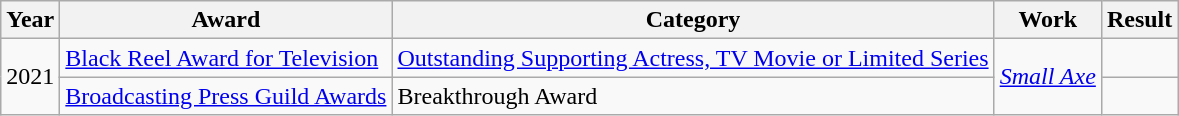<table class="wikitable">
<tr>
<th>Year</th>
<th>Award</th>
<th>Category</th>
<th>Work</th>
<th>Result</th>
</tr>
<tr>
<td rowspan="2">2021</td>
<td><a href='#'>Black Reel Award for Television</a></td>
<td><a href='#'>Outstanding Supporting Actress, TV Movie or Limited Series</a></td>
<td rowspan="2"><em><a href='#'>Small Axe</a></em></td>
<td></td>
</tr>
<tr>
<td><a href='#'>Broadcasting Press Guild Awards</a></td>
<td>Breakthrough Award</td>
<td></td>
</tr>
</table>
